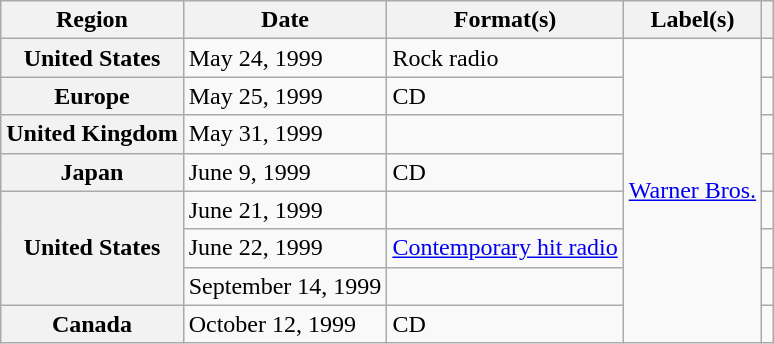<table class="wikitable plainrowheaders">
<tr>
<th scope="col">Region</th>
<th scope="col">Date</th>
<th scope="col">Format(s)</th>
<th scope="col">Label(s)</th>
<th scope="col"></th>
</tr>
<tr>
<th scope="row">United States</th>
<td>May 24, 1999</td>
<td>Rock radio</td>
<td rowspan="8"><a href='#'>Warner Bros.</a></td>
<td align="center"></td>
</tr>
<tr>
<th scope="row">Europe</th>
<td>May 25, 1999</td>
<td>CD</td>
<td align="center"></td>
</tr>
<tr>
<th scope="row">United Kingdom</th>
<td>May 31, 1999</td>
<td></td>
<td align="center"></td>
</tr>
<tr>
<th scope="row">Japan</th>
<td>June 9, 1999</td>
<td>CD</td>
<td align="center"></td>
</tr>
<tr>
<th scope="row" rowspan="3">United States</th>
<td>June 21, 1999</td>
<td></td>
<td align="center"></td>
</tr>
<tr>
<td>June 22, 1999</td>
<td><a href='#'>Contemporary hit radio</a></td>
<td align="center"></td>
</tr>
<tr>
<td>September 14, 1999</td>
<td></td>
<td align="center"></td>
</tr>
<tr>
<th scope="row">Canada</th>
<td>October 12, 1999</td>
<td>CD</td>
<td align="center"></td>
</tr>
</table>
